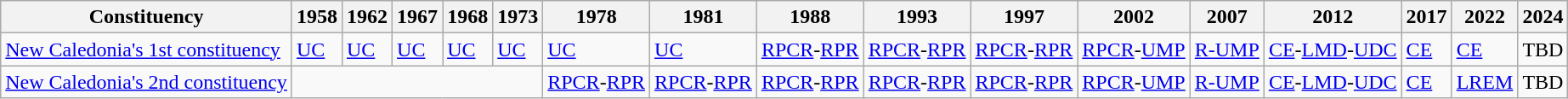<table class="wikitable">
<tr>
<th>Constituency</th>
<th>1958</th>
<th>1962</th>
<th>1967</th>
<th>1968</th>
<th>1973</th>
<th>1978</th>
<th>1981</th>
<th>1988</th>
<th>1993</th>
<th>1997</th>
<th>2002</th>
<th>2007</th>
<th>2012</th>
<th>2017</th>
<th>2022</th>
<th>2024</th>
</tr>
<tr>
<td><a href='#'>New Caledonia's 1st constituency</a></td>
<td bgcolor=><a href='#'>UC</a></td>
<td bgcolor=><a href='#'>UC</a></td>
<td bgcolor=><a href='#'>UC</a></td>
<td bgcolor=><a href='#'>UC</a></td>
<td bgcolor=><a href='#'>UC</a></td>
<td bgcolor=><a href='#'>UC</a></td>
<td bgcolor=><a href='#'>UC</a></td>
<td bgcolor=><a href='#'>RPCR</a>-<a href='#'>RPR</a></td>
<td bgcolor=><a href='#'>RPCR</a>-<a href='#'>RPR</a></td>
<td bgcolor=><a href='#'>RPCR</a>-<a href='#'>RPR</a></td>
<td bgcolor=><a href='#'>RPCR</a>-<a href='#'>UMP</a></td>
<td bgcolor=><a href='#'>R-UMP</a></td>
<td bgcolor=><a href='#'>CE</a>-<a href='#'>LMD</a>-<a href='#'>UDC</a></td>
<td bgcolor=><a href='#'>CE</a></td>
<td bgcolor=><a href='#'>CE</a></td>
<td>TBD</td>
</tr>
<tr>
<td><a href='#'>New Caledonia's 2nd constituency</a></td>
<td colspan="5"></td>
<td bgcolor=><a href='#'>RPCR</a>-<a href='#'>RPR</a></td>
<td bgcolor=><a href='#'>RPCR</a>-<a href='#'>RPR</a></td>
<td bgcolor=><a href='#'>RPCR</a>-<a href='#'>RPR</a></td>
<td bgcolor=><a href='#'>RPCR</a>-<a href='#'>RPR</a></td>
<td bgcolor=><a href='#'>RPCR</a>-<a href='#'>RPR</a></td>
<td bgcolor=><a href='#'>RPCR</a>-<a href='#'>UMP</a></td>
<td bgcolor=><a href='#'>R-UMP</a></td>
<td bgcolor=><a href='#'>CE</a>-<a href='#'>LMD</a>-<a href='#'>UDC</a></td>
<td bgcolor=><a href='#'>CE</a></td>
<td bgcolor=><a href='#'>LREM</a></td>
<td>TBD</td>
</tr>
</table>
